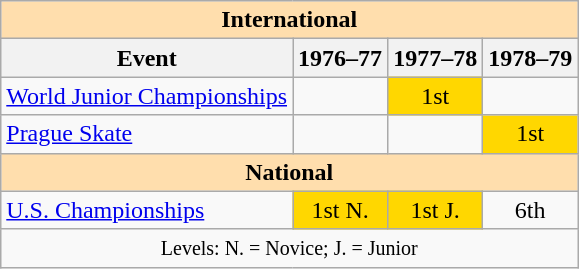<table class="wikitable" style="text-align:center">
<tr>
<th style="background-color: #ffdead; " colspan=4 align=center>International</th>
</tr>
<tr>
<th>Event</th>
<th>1976–77</th>
<th>1977–78</th>
<th>1978–79</th>
</tr>
<tr>
<td align=left><a href='#'>World Junior Championships</a></td>
<td></td>
<td bgcolor=gold>1st</td>
<td></td>
</tr>
<tr>
<td align=left><a href='#'>Prague Skate</a></td>
<td></td>
<td></td>
<td bgcolor=gold>1st</td>
</tr>
<tr>
<th style="background-color: #ffdead; " colspan=4 align=center>National</th>
</tr>
<tr>
<td align=left><a href='#'>U.S. Championships</a></td>
<td bgcolor=gold>1st N.</td>
<td bgcolor=gold>1st J.</td>
<td>6th</td>
</tr>
<tr>
<td colspan=4 align=center><small> Levels: N. = Novice; J. = Junior </small></td>
</tr>
</table>
